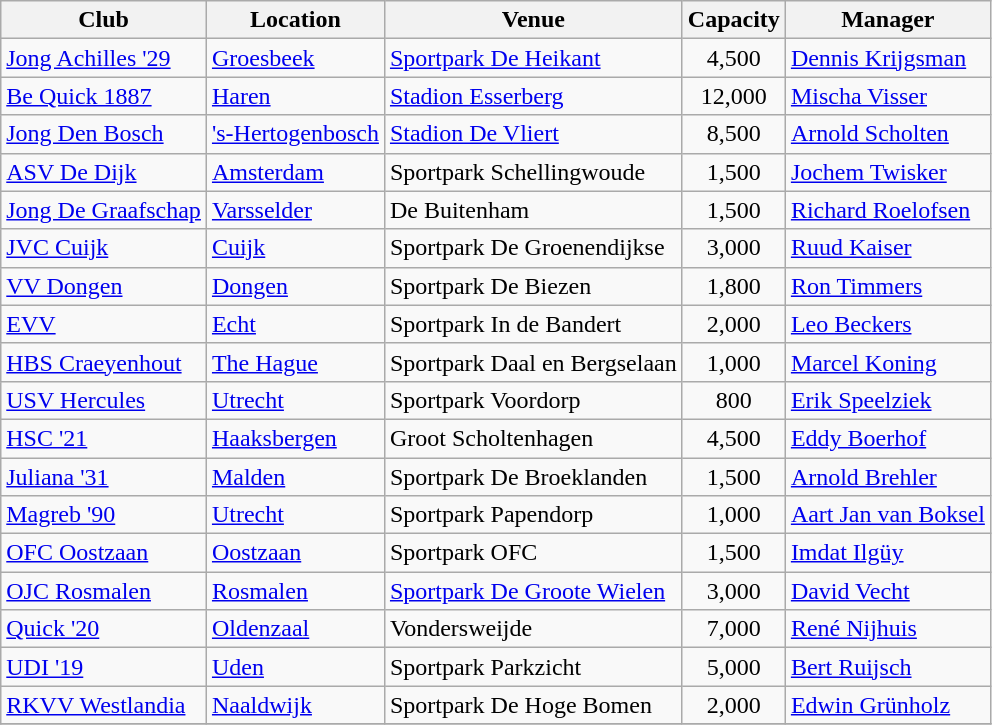<table class="wikitable sortable">
<tr>
<th>Club</th>
<th>Location</th>
<th>Venue</th>
<th>Capacity</th>
<th>Manager</th>
</tr>
<tr>
<td><a href='#'>Jong Achilles '29</a></td>
<td><a href='#'>Groesbeek</a></td>
<td><a href='#'>Sportpark De Heikant</a></td>
<td align="center">4,500</td>
<td><a href='#'>Dennis Krijgsman</a></td>
</tr>
<tr>
<td><a href='#'>Be Quick 1887</a></td>
<td><a href='#'>Haren</a></td>
<td><a href='#'>Stadion Esserberg</a></td>
<td align="center">12,000</td>
<td><a href='#'>Mischa Visser</a></td>
</tr>
<tr>
<td><a href='#'>Jong Den Bosch</a></td>
<td><a href='#'>'s-Hertogenbosch</a></td>
<td><a href='#'>Stadion De Vliert</a></td>
<td align="center">8,500</td>
<td><a href='#'>Arnold Scholten</a></td>
</tr>
<tr>
<td><a href='#'>ASV De Dijk</a></td>
<td><a href='#'>Amsterdam</a></td>
<td>Sportpark Schellingwoude</td>
<td align="center">1,500</td>
<td><a href='#'>Jochem Twisker</a></td>
</tr>
<tr>
<td><a href='#'>Jong De Graafschap</a></td>
<td><a href='#'>Varsselder</a></td>
<td>De Buitenham </td>
<td align="center">1,500</td>
<td><a href='#'>Richard Roelofsen</a></td>
</tr>
<tr>
<td><a href='#'>JVC Cuijk</a></td>
<td><a href='#'>Cuijk</a></td>
<td>Sportpark De Groenendijkse</td>
<td align="center">3,000</td>
<td><a href='#'>Ruud Kaiser</a></td>
</tr>
<tr>
<td><a href='#'>VV Dongen</a></td>
<td><a href='#'>Dongen</a></td>
<td>Sportpark De Biezen</td>
<td align="center">1,800</td>
<td><a href='#'>Ron Timmers</a></td>
</tr>
<tr>
<td><a href='#'>EVV</a></td>
<td><a href='#'>Echt</a></td>
<td>Sportpark In de Bandert</td>
<td align="center">2,000</td>
<td><a href='#'>Leo Beckers</a></td>
</tr>
<tr>
<td><a href='#'>HBS Craeyenhout</a></td>
<td><a href='#'>The Hague</a></td>
<td>Sportpark Daal en Bergselaan</td>
<td align="center">1,000</td>
<td><a href='#'>Marcel Koning</a></td>
</tr>
<tr>
<td><a href='#'>USV Hercules</a></td>
<td><a href='#'>Utrecht</a></td>
<td>Sportpark Voordorp</td>
<td align="center">800</td>
<td><a href='#'>Erik Speelziek</a></td>
</tr>
<tr>
<td><a href='#'>HSC '21</a></td>
<td><a href='#'>Haaksbergen</a></td>
<td>Groot Scholtenhagen</td>
<td align="center">4,500</td>
<td><a href='#'>Eddy Boerhof</a></td>
</tr>
<tr>
<td><a href='#'>Juliana '31</a></td>
<td><a href='#'>Malden</a></td>
<td>Sportpark De Broeklanden</td>
<td align="center">1,500</td>
<td><a href='#'>Arnold Brehler</a></td>
</tr>
<tr>
<td><a href='#'>Magreb '90</a></td>
<td><a href='#'>Utrecht</a></td>
<td>Sportpark Papendorp</td>
<td align="center">1,000</td>
<td><a href='#'>Aart Jan van Boksel</a></td>
</tr>
<tr>
<td><a href='#'>OFC Oostzaan</a></td>
<td><a href='#'>Oostzaan</a></td>
<td>Sportpark OFC</td>
<td align="center">1,500</td>
<td><a href='#'>Imdat Ilgüy</a></td>
</tr>
<tr>
<td><a href='#'>OJC Rosmalen</a></td>
<td><a href='#'>Rosmalen</a></td>
<td><a href='#'>Sportpark De Groote Wielen</a></td>
<td align="center">3,000</td>
<td><a href='#'>David Vecht</a></td>
</tr>
<tr>
<td><a href='#'>Quick '20</a></td>
<td><a href='#'>Oldenzaal</a></td>
<td>Vondersweijde</td>
<td align="center">7,000</td>
<td><a href='#'>René Nijhuis</a></td>
</tr>
<tr>
<td><a href='#'>UDI '19</a></td>
<td><a href='#'>Uden</a></td>
<td>Sportpark Parkzicht</td>
<td align="center">5,000</td>
<td><a href='#'>Bert Ruijsch</a></td>
</tr>
<tr>
<td><a href='#'>RKVV Westlandia</a></td>
<td><a href='#'>Naaldwijk</a></td>
<td>Sportpark De Hoge Bomen</td>
<td align="center">2,000</td>
<td><a href='#'>Edwin Grünholz</a></td>
</tr>
<tr>
</tr>
</table>
